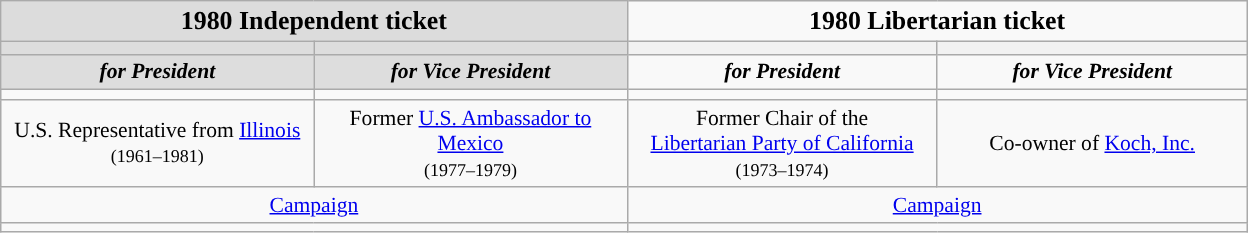<table class="wikitable" style="font-size:90%; text-align:center;">
<tr>
<td colspan="2" style="background:#DCDCDC;"><big><strong>1980 Independent ticket</strong></big></td>
<td colspan="2" style="background:"><big><strong>1980 Libertarian ticket</strong></big></td>
</tr>
<tr>
<th style="width:3em; font-size:135%; background:#dddddd; width:200px;"><a href='#'></a></th>
<th style="width:3em; font-size:135%; background:#dddddd; width:200px;"><a href='#'></a></th>
<th style="width:3em; font-size:135%; background:"><a href='#'></a></th>
<th style="width:3em; font-size:135%; background:"><a href='#'></a></th>
</tr>
<tr style="color:#000; font-size:100%;">
<td style="width:3em; width:200px; background:#dddddd;"><strong><em>for President</em></strong></td>
<td style="width:3em; width:200px; background:#dddddd;"><strong><em>for Vice President</em></strong></td>
<td style="width:3em; width:200px; background:"><strong><em>for President</em></strong></td>
<td style="width:3em; width:200px; background:"><strong><em>for Vice President</em></strong></td>
</tr>
<tr>
<td></td>
<td></td>
<td></td>
<td></td>
</tr>
<tr>
<td>U.S. Representative from <a href='#'>Illinois</a><br><small>(1961–1981)</small></td>
<td>Former <a href='#'>U.S. Ambassador to Mexico</a><br><small>(1977–1979)</small></td>
<td>Former Chair of the<br><a href='#'>Libertarian Party of California</a><br><small>(1973–1974)</small></td>
<td>Co-owner of <a href='#'>Koch, Inc.</a></td>
</tr>
<tr>
<td colspan="2"><a href='#'>Campaign</a></td>
<td colspan="2"><a href='#'>Campaign</a></td>
</tr>
<tr>
<td colspan="2"></td>
<td colspan="2"></td>
</tr>
</table>
